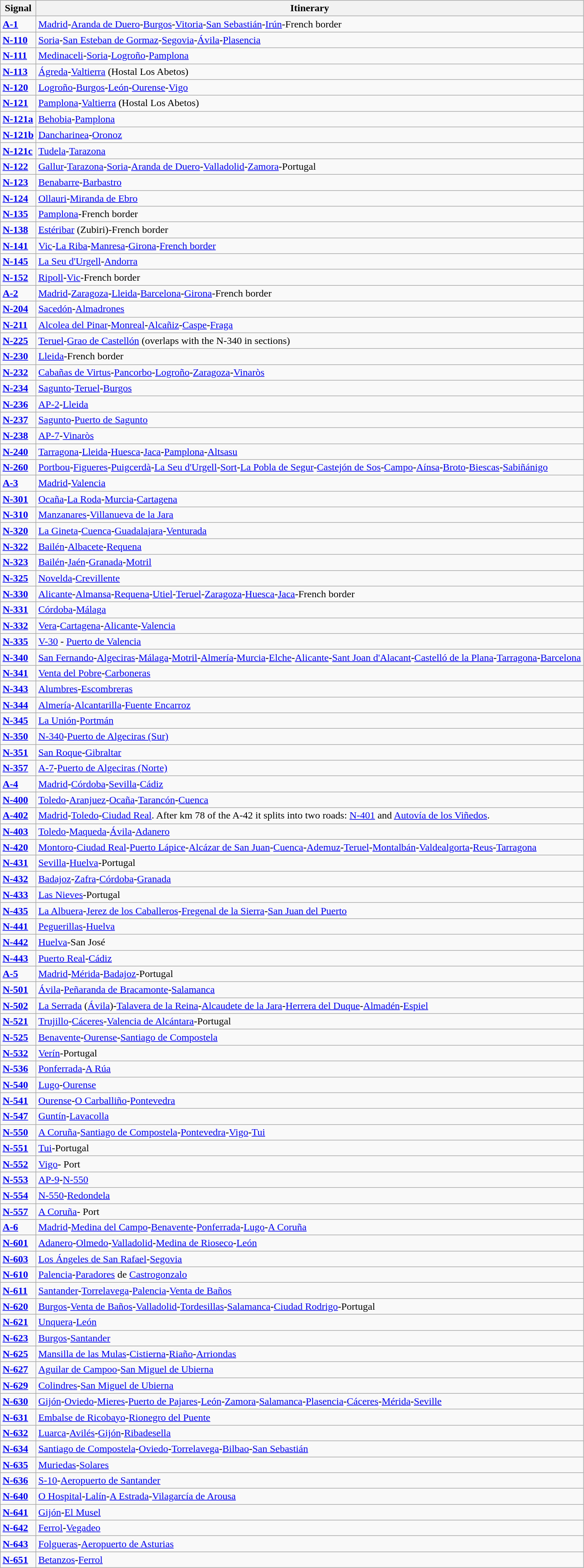<table class="wikitable">
<tr>
<th>Signal</th>
<th>Itinerary</th>
</tr>
<tr>
<td><strong><a href='#'>A-1</a></strong></td>
<td><a href='#'>Madrid</a>-<a href='#'>Aranda de Duero</a>-<a href='#'>Burgos</a>-<a href='#'>Vitoria</a>-<a href='#'>San Sebastián</a>-<a href='#'>Irún</a>-French border</td>
</tr>
<tr>
<td><strong><a href='#'>N-110</a></strong></td>
<td><a href='#'>Soria</a>-<a href='#'>San Esteban de Gormaz</a>-<a href='#'>Segovia</a>-<a href='#'>Ávila</a>-<a href='#'>Plasencia</a></td>
</tr>
<tr>
<td><strong><a href='#'>N-111</a></strong></td>
<td><a href='#'>Medinaceli</a>-<a href='#'>Soria</a>-<a href='#'>Logroño</a>-<a href='#'>Pamplona</a></td>
</tr>
<tr>
<td><strong><a href='#'>N-113</a></strong></td>
<td><a href='#'>Ágreda</a>-<a href='#'>Valtierra</a> (Hostal Los Abetos)</td>
</tr>
<tr>
<td><strong><a href='#'>N-120</a></strong></td>
<td><a href='#'>Logroño</a>-<a href='#'>Burgos</a>-<a href='#'>León</a>-<a href='#'>Ourense</a>-<a href='#'>Vigo</a></td>
</tr>
<tr>
<td><strong><a href='#'>N-121</a></strong></td>
<td><a href='#'>Pamplona</a>-<a href='#'>Valtierra</a> (Hostal Los Abetos)</td>
</tr>
<tr>
<td><strong><a href='#'>N-121a</a></strong></td>
<td><a href='#'>Behobia</a>-<a href='#'>Pamplona</a></td>
</tr>
<tr>
<td><strong><a href='#'>N-121b</a></strong></td>
<td><a href='#'>Dancharinea</a>-<a href='#'>Oronoz</a></td>
</tr>
<tr>
<td><strong><a href='#'>N-121c</a></strong></td>
<td><a href='#'>Tudela</a>-<a href='#'>Tarazona</a></td>
</tr>
<tr>
<td><strong><a href='#'>N-122</a></strong></td>
<td><a href='#'>Gallur</a>-<a href='#'>Tarazona</a>-<a href='#'>Soria</a>-<a href='#'>Aranda de Duero</a>-<a href='#'>Valladolid</a>-<a href='#'>Zamora</a>-Portugal</td>
</tr>
<tr>
<td><strong><a href='#'>N-123</a></strong></td>
<td><a href='#'>Benabarre</a>-<a href='#'>Barbastro</a></td>
</tr>
<tr>
<td><strong><a href='#'>N-124</a></strong></td>
<td><a href='#'>Ollauri</a>-<a href='#'>Miranda de Ebro</a></td>
</tr>
<tr>
<td><strong><a href='#'>N-135</a></strong></td>
<td><a href='#'>Pamplona</a>-French border</td>
</tr>
<tr>
<td><strong><a href='#'>N-138</a></strong></td>
<td><a href='#'>Estéribar</a> (Zubiri)-French border</td>
</tr>
<tr>
<td><strong><a href='#'>N-141</a></strong></td>
<td><a href='#'>Vic</a>-<a href='#'>La Riba</a>-<a href='#'>Manresa</a>-<a href='#'>Girona</a>-<a href='#'>French border</a></td>
</tr>
<tr>
<td><strong><a href='#'>N-145</a></strong></td>
<td><a href='#'>La Seu d'Urgell</a>-<a href='#'>Andorra</a></td>
</tr>
<tr>
<td><strong><a href='#'>N-152</a></strong></td>
<td><a href='#'>Ripoll</a>-<a href='#'>Vic</a>-French border</td>
</tr>
<tr>
<td><strong><a href='#'>A-2</a></strong></td>
<td><a href='#'>Madrid</a>-<a href='#'>Zaragoza</a>-<a href='#'>Lleida</a>-<a href='#'>Barcelona</a>-<a href='#'>Girona</a>-French border</td>
</tr>
<tr>
<td><strong><a href='#'>N-204</a></strong></td>
<td><a href='#'>Sacedón</a>-<a href='#'>Almadrones</a></td>
</tr>
<tr>
<td><strong><a href='#'>N-211</a></strong></td>
<td><a href='#'>Alcolea del Pinar</a>-<a href='#'>Monreal</a>-<a href='#'>Alcañiz</a>-<a href='#'>Caspe</a>-<a href='#'>Fraga</a></td>
</tr>
<tr>
<td><strong><a href='#'>N-225</a></strong></td>
<td><a href='#'>Teruel</a>-<a href='#'>Grao de Castellón</a> (overlaps with the N-340 in sections)</td>
</tr>
<tr>
<td><strong><a href='#'>N-230</a></strong></td>
<td><a href='#'>Lleida</a>-French border</td>
</tr>
<tr>
<td><strong><a href='#'>N-232</a></strong></td>
<td><a href='#'>Cabañas de Virtus</a>-<a href='#'>Pancorbo</a>-<a href='#'>Logroño</a>-<a href='#'>Zaragoza</a>-<a href='#'>Vinaròs</a></td>
</tr>
<tr>
<td><strong><a href='#'>N-234</a></strong></td>
<td><a href='#'>Sagunto</a>-<a href='#'>Teruel</a>-<a href='#'>Burgos</a></td>
</tr>
<tr>
<td><strong><a href='#'>N-236</a></strong></td>
<td><a href='#'>AP-2</a>-<a href='#'>Lleida</a></td>
</tr>
<tr>
<td><strong><a href='#'>N-237</a></strong></td>
<td><a href='#'>Sagunto</a>-<a href='#'>Puerto de Sagunto</a></td>
</tr>
<tr>
<td><strong><a href='#'>N-238</a></strong></td>
<td><a href='#'>AP-7</a>-<a href='#'>Vinaròs</a></td>
</tr>
<tr>
<td><strong><a href='#'>N-240</a></strong></td>
<td><a href='#'>Tarragona</a>-<a href='#'>Lleida</a>-<a href='#'>Huesca</a>-<a href='#'>Jaca</a>-<a href='#'>Pamplona</a>-<a href='#'>Altsasu</a></td>
</tr>
<tr>
<td><strong><a href='#'>N-260</a></strong></td>
<td><a href='#'>Portbou</a>-<a href='#'>Figueres</a>-<a href='#'>Puigcerdà</a>-<a href='#'>La Seu d'Urgell</a>-<a href='#'>Sort</a>-<a href='#'>La Pobla de Segur</a>-<a href='#'>Castejón de Sos</a>-<a href='#'>Campo</a>-<a href='#'>Aínsa</a>-<a href='#'>Broto</a>-<a href='#'>Biescas</a>-<a href='#'>Sabiñánigo</a></td>
</tr>
<tr>
<td><strong><a href='#'>A-3</a></strong></td>
<td><a href='#'>Madrid</a>-<a href='#'>Valencia</a></td>
</tr>
<tr>
<td><strong><a href='#'>N-301</a></strong></td>
<td><a href='#'>Ocaña</a>-<a href='#'>La Roda</a>-<a href='#'>Murcia</a>-<a href='#'>Cartagena</a></td>
</tr>
<tr>
<td><strong><a href='#'>N-310</a></strong></td>
<td><a href='#'>Manzanares</a>-<a href='#'>Villanueva de la Jara</a></td>
</tr>
<tr>
<td><strong><a href='#'>N-320</a></strong></td>
<td><a href='#'>La Gineta</a>-<a href='#'>Cuenca</a>-<a href='#'>Guadalajara</a>-<a href='#'>Venturada</a></td>
</tr>
<tr>
<td><strong><a href='#'>N-322</a></strong></td>
<td><a href='#'>Bailén</a>-<a href='#'>Albacete</a>-<a href='#'>Requena</a></td>
</tr>
<tr>
<td><strong><a href='#'>N-323</a></strong></td>
<td><a href='#'>Bailén</a>-<a href='#'>Jaén</a>-<a href='#'>Granada</a>-<a href='#'>Motril</a></td>
</tr>
<tr>
<td><strong><a href='#'>N-325</a></strong></td>
<td><a href='#'>Novelda</a>-<a href='#'>Crevillente</a></td>
</tr>
<tr>
<td><strong><a href='#'>N-330</a></strong></td>
<td><a href='#'>Alicante</a>-<a href='#'>Almansa</a>-<a href='#'>Requena</a>-<a href='#'>Utiel</a>-<a href='#'>Teruel</a>-<a href='#'>Zaragoza</a>-<a href='#'>Huesca</a>-<a href='#'>Jaca</a>-French border</td>
</tr>
<tr>
<td><strong><a href='#'>N-331</a></strong></td>
<td><a href='#'>Córdoba</a>-<a href='#'>Málaga</a></td>
</tr>
<tr>
<td><strong><a href='#'>N-332</a></strong></td>
<td><a href='#'>Vera</a>-<a href='#'>Cartagena</a>-<a href='#'>Alicante</a>-<a href='#'>Valencia</a></td>
</tr>
<tr>
<td><strong><a href='#'>N-335</a></strong></td>
<td><a href='#'>V-30</a> - <a href='#'>Puerto de Valencia</a></td>
</tr>
<tr>
<td><strong><a href='#'>N-340</a></strong></td>
<td><a href='#'>San Fernando</a>-<a href='#'>Algeciras</a>-<a href='#'>Málaga</a>-<a href='#'>Motril</a>-<a href='#'>Almería</a>-<a href='#'>Murcia</a>-<a href='#'>Elche</a>-<a href='#'>Alicante</a>-<a href='#'>Sant Joan d'Alacant</a>-<a href='#'>Castelló de la Plana</a>-<a href='#'>Tarragona</a>-<a href='#'>Barcelona</a></td>
</tr>
<tr>
<td><strong><a href='#'>N-341</a></strong></td>
<td><a href='#'>Venta del Pobre</a>-<a href='#'>Carboneras</a></td>
</tr>
<tr>
<td><strong><a href='#'>N-343</a></strong></td>
<td><a href='#'>Alumbres</a>-<a href='#'>Escombreras</a></td>
</tr>
<tr>
<td><strong><a href='#'>N-344</a></strong></td>
<td><a href='#'>Almería</a>-<a href='#'>Alcantarilla</a>-<a href='#'>Fuente Encarroz</a></td>
</tr>
<tr>
<td><strong><a href='#'>N-345</a></strong></td>
<td><a href='#'>La Unión</a>-<a href='#'>Portmán</a></td>
</tr>
<tr>
<td><strong><a href='#'>N-350</a></strong></td>
<td><a href='#'>N-340</a>-<a href='#'>Puerto de Algeciras (Sur)</a></td>
</tr>
<tr>
<td><strong><a href='#'>N-351</a></strong></td>
<td><a href='#'>San Roque</a>-<a href='#'>Gibraltar</a></td>
</tr>
<tr>
<td><strong><a href='#'>N-357</a></strong></td>
<td><a href='#'>A-7</a>-<a href='#'>Puerto de Algeciras (Norte)</a></td>
</tr>
<tr>
<td><strong><a href='#'>A-4</a></strong></td>
<td><a href='#'>Madrid</a>-<a href='#'>Córdoba</a>-<a href='#'>Sevilla</a>-<a href='#'>Cádiz</a></td>
</tr>
<tr>
<td><strong><a href='#'>N-400</a></strong></td>
<td><a href='#'>Toledo</a>-<a href='#'>Aranjuez</a>-<a href='#'>Ocaña</a>-<a href='#'>Tarancón</a>-<a href='#'>Cuenca</a></td>
</tr>
<tr>
<td><strong><a href='#'>A-402</a></strong></td>
<td><a href='#'>Madrid</a>-<a href='#'>Toledo</a>-<a href='#'>Ciudad Real</a>. After km 78 of the A-42 it splits into two roads: <a href='#'>N-401</a> and <a href='#'>Autovía de los Viñedos</a>.</td>
</tr>
<tr>
<td><strong><a href='#'>N-403</a></strong></td>
<td><a href='#'>Toledo</a>-<a href='#'>Maqueda</a>-<a href='#'>Ávila</a>-<a href='#'>Adanero</a></td>
</tr>
<tr>
<td><strong><a href='#'>N-420</a></strong></td>
<td><a href='#'>Montoro</a>-<a href='#'>Ciudad Real</a>-<a href='#'>Puerto Lápice</a>-<a href='#'>Alcázar de San Juan</a>-<a href='#'>Cuenca</a>-<a href='#'>Ademuz</a>-<a href='#'>Teruel</a>-<a href='#'>Montalbán</a>-<a href='#'>Valdealgorta</a>-<a href='#'>Reus</a>-<a href='#'>Tarragona</a></td>
</tr>
<tr>
<td><strong><a href='#'>N-431</a></strong></td>
<td><a href='#'>Sevilla</a>-<a href='#'>Huelva</a>-Portugal</td>
</tr>
<tr>
<td><strong><a href='#'>N-432</a></strong></td>
<td><a href='#'>Badajoz</a>-<a href='#'>Zafra</a>-<a href='#'>Córdoba</a>-<a href='#'>Granada</a></td>
</tr>
<tr>
<td><strong><a href='#'>N-433</a></strong></td>
<td><a href='#'>Las Nieves</a>-Portugal</td>
</tr>
<tr>
<td><strong><a href='#'>N-435</a></strong></td>
<td><a href='#'>La Albuera</a>-<a href='#'>Jerez de los Caballeros</a>-<a href='#'>Fregenal de la Sierra</a>-<a href='#'>San Juan del Puerto</a></td>
</tr>
<tr>
<td><strong><a href='#'>N-441</a></strong></td>
<td><a href='#'>Peguerillas</a>-<a href='#'>Huelva</a></td>
</tr>
<tr>
<td><strong><a href='#'>N-442</a></strong></td>
<td><a href='#'>Huelva</a>-San José</td>
</tr>
<tr>
<td><strong><a href='#'>N-443</a></strong></td>
<td><a href='#'>Puerto Real</a>-<a href='#'>Cádiz</a></td>
</tr>
<tr>
<td><strong><a href='#'>A-5</a></strong></td>
<td><a href='#'>Madrid</a>-<a href='#'>Mérida</a>-<a href='#'>Badajoz</a>-Portugal</td>
</tr>
<tr>
<td><strong><a href='#'>N-501</a></strong></td>
<td><a href='#'>Ávila</a>-<a href='#'>Peñaranda de Bracamonte</a>-<a href='#'>Salamanca</a></td>
</tr>
<tr>
<td><strong><a href='#'>N-502</a></strong></td>
<td><a href='#'>La Serrada</a> (<a href='#'>Ávila</a>)-<a href='#'>Talavera de la Reina</a>-<a href='#'>Alcaudete de la Jara</a>-<a href='#'>Herrera del Duque</a>-<a href='#'>Almadén</a>-<a href='#'>Espiel</a></td>
</tr>
<tr>
<td><strong><a href='#'>N-521</a></strong></td>
<td><a href='#'>Trujillo</a>-<a href='#'>Cáceres</a>-<a href='#'>Valencia de Alcántara</a>-Portugal</td>
</tr>
<tr>
<td><strong><a href='#'>N-525</a></strong></td>
<td><a href='#'>Benavente</a>-<a href='#'>Ourense</a>-<a href='#'>Santiago de Compostela</a></td>
</tr>
<tr>
<td><strong><a href='#'>N-532</a></strong></td>
<td><a href='#'>Verín</a>-Portugal</td>
</tr>
<tr>
<td><strong><a href='#'>N-536</a></strong></td>
<td><a href='#'>Ponferrada</a>-<a href='#'>A Rúa</a></td>
</tr>
<tr>
<td><strong><a href='#'>N-540</a></strong></td>
<td><a href='#'>Lugo</a>-<a href='#'>Ourense</a></td>
</tr>
<tr>
<td><strong><a href='#'>N-541</a></strong></td>
<td><a href='#'>Ourense</a>-<a href='#'>O Carballiño</a>-<a href='#'>Pontevedra</a></td>
</tr>
<tr>
<td><strong><a href='#'>N-547</a></strong></td>
<td><a href='#'>Guntín</a>-<a href='#'>Lavacolla</a></td>
</tr>
<tr>
<td><strong><a href='#'>N-550</a></strong></td>
<td><a href='#'>A Coruña</a>-<a href='#'>Santiago de Compostela</a>-<a href='#'>Pontevedra</a>-<a href='#'>Vigo</a>-<a href='#'>Tui</a></td>
</tr>
<tr>
<td><strong><a href='#'>N-551</a></strong></td>
<td><a href='#'>Tui</a>-Portugal</td>
</tr>
<tr>
<td><strong><a href='#'>N-552</a></strong></td>
<td><a href='#'>Vigo</a>- Port</td>
</tr>
<tr>
<td><strong><a href='#'>N-553</a></strong></td>
<td><a href='#'>AP-9</a>-<a href='#'>N-550</a></td>
</tr>
<tr>
<td><strong><a href='#'>N-554</a></strong></td>
<td><a href='#'>N-550</a>-<a href='#'>Redondela</a></td>
</tr>
<tr>
<td><strong><a href='#'>N-557</a></strong></td>
<td><a href='#'>A Coruña</a>- Port</td>
</tr>
<tr>
<td><strong><a href='#'>A-6</a></strong></td>
<td><a href='#'>Madrid</a>-<a href='#'>Medina del Campo</a>-<a href='#'>Benavente</a>-<a href='#'>Ponferrada</a>-<a href='#'>Lugo</a>-<a href='#'>A Coruña</a></td>
</tr>
<tr>
<td><strong><a href='#'>N-601</a></strong></td>
<td><a href='#'>Adanero</a>-<a href='#'>Olmedo</a>-<a href='#'>Valladolid</a>-<a href='#'>Medina de Rioseco</a>-<a href='#'>León</a></td>
</tr>
<tr>
<td><strong><a href='#'>N-603</a></strong></td>
<td><a href='#'>Los Ángeles de San Rafael</a>-<a href='#'>Segovia</a></td>
</tr>
<tr>
<td><strong><a href='#'>N-610</a></strong></td>
<td><a href='#'>Palencia</a>-<a href='#'>Paradores</a> de <a href='#'>Castrogonzalo</a></td>
</tr>
<tr>
<td><strong><a href='#'>N-611</a></strong></td>
<td><a href='#'>Santander</a>-<a href='#'>Torrelavega</a>-<a href='#'>Palencia</a>-<a href='#'>Venta de Baños</a></td>
</tr>
<tr>
<td><strong><a href='#'>N-620</a></strong></td>
<td><a href='#'>Burgos</a>-<a href='#'>Venta de Baños</a>-<a href='#'>Valladolid</a>-<a href='#'>Tordesillas</a>-<a href='#'>Salamanca</a>-<a href='#'>Ciudad Rodrigo</a>-Portugal</td>
</tr>
<tr>
<td><strong><a href='#'>N-621</a></strong></td>
<td><a href='#'>Unquera</a>-<a href='#'>León</a></td>
</tr>
<tr>
<td><strong><a href='#'>N-623</a></strong></td>
<td><a href='#'>Burgos</a>-<a href='#'>Santander</a></td>
</tr>
<tr>
<td><strong><a href='#'>N-625</a></strong></td>
<td><a href='#'>Mansilla de las Mulas</a>-<a href='#'>Cistierna</a>-<a href='#'>Riaño</a>-<a href='#'>Arriondas</a></td>
</tr>
<tr>
<td><strong><a href='#'>N-627</a></strong></td>
<td><a href='#'>Aguilar de Campoo</a>-<a href='#'>San Miguel de Ubierna</a></td>
</tr>
<tr>
<td><strong><a href='#'>N-629</a></strong></td>
<td><a href='#'>Colindres</a>-<a href='#'>San Miguel de Ubierna</a></td>
</tr>
<tr>
<td><strong><a href='#'>N-630</a></strong></td>
<td><a href='#'>Gijón</a>-<a href='#'>Oviedo</a>-<a href='#'>Mieres</a>-<a href='#'>Puerto de Pajares</a>-<a href='#'>León</a>-<a href='#'>Zamora</a>-<a href='#'>Salamanca</a>-<a href='#'>Plasencia</a>-<a href='#'>Cáceres</a>-<a href='#'>Mérida</a>-<a href='#'>Seville</a></td>
</tr>
<tr>
<td><strong><a href='#'>N-631</a></strong></td>
<td><a href='#'>Embalse de Ricobayo</a>-<a href='#'>Rionegro del Puente</a></td>
</tr>
<tr>
<td><strong><a href='#'>N-632</a></strong></td>
<td><a href='#'>Luarca</a>-<a href='#'>Avilés</a>-<a href='#'>Gijón</a>-<a href='#'>Ribadesella</a></td>
</tr>
<tr>
<td><strong><a href='#'>N-634</a></strong></td>
<td><a href='#'>Santiago de Compostela</a>-<a href='#'>Oviedo</a>-<a href='#'>Torrelavega</a>-<a href='#'>Bilbao</a>-<a href='#'>San Sebastián</a></td>
</tr>
<tr>
<td><strong><a href='#'>N-635</a></strong></td>
<td><a href='#'>Muriedas</a>-<a href='#'>Solares</a></td>
</tr>
<tr>
<td><strong><a href='#'>N-636</a></strong></td>
<td><a href='#'>S-10</a>-<a href='#'>Aeropuerto de Santander</a></td>
</tr>
<tr>
<td><strong><a href='#'>N-640</a></strong></td>
<td><a href='#'>O Hospital</a>-<a href='#'>Lalín</a>-<a href='#'>A Estrada</a>-<a href='#'>Vilagarcía de Arousa</a></td>
</tr>
<tr>
<td><strong><a href='#'>N-641</a></strong></td>
<td><a href='#'>Gijón</a>-<a href='#'>El Musel</a></td>
</tr>
<tr>
<td><strong><a href='#'>N-642</a></strong></td>
<td><a href='#'>Ferrol</a>-<a href='#'>Vegadeo</a></td>
</tr>
<tr>
<td><strong><a href='#'>N-643</a></strong></td>
<td><a href='#'>Folgueras</a>-<a href='#'>Aeropuerto de Asturias</a></td>
</tr>
<tr>
<td><strong><a href='#'>N-651</a></strong></td>
<td><a href='#'>Betanzos</a>-<a href='#'>Ferrol</a></td>
</tr>
</table>
